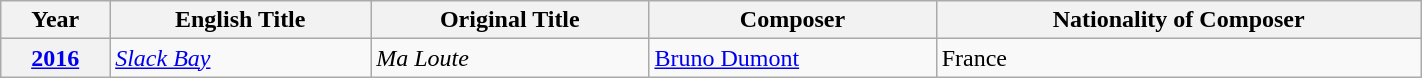<table class="wikitable" style="width:75%">
<tr>
<th>Year</th>
<th>English Title</th>
<th>Original Title</th>
<th>Composer</th>
<th>Nationality of Composer</th>
</tr>
<tr>
<th><a href='#'>2016</a></th>
<td><em><a href='#'>Slack Bay</a></em></td>
<td><em>Ma Loute</em></td>
<td><a href='#'>Bruno Dumont</a></td>
<td>France</td>
</tr>
</table>
